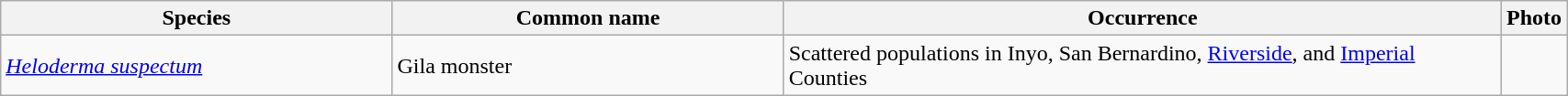<table width=90% class="wikitable">
<tr>
<th width=25%>Species</th>
<th width=25%>Common name</th>
<th>Occurrence</th>
<th>Photo</th>
</tr>
<tr>
<td><em><a href='#'>Heloderma suspectum</a></em></td>
<td>Gila monster</td>
<td>Scattered populations in Inyo, San Bernardino, <a href='#'>Riverside</a>, and <a href='#'>Imperial</a> Counties</td>
<td></td>
</tr>
</table>
